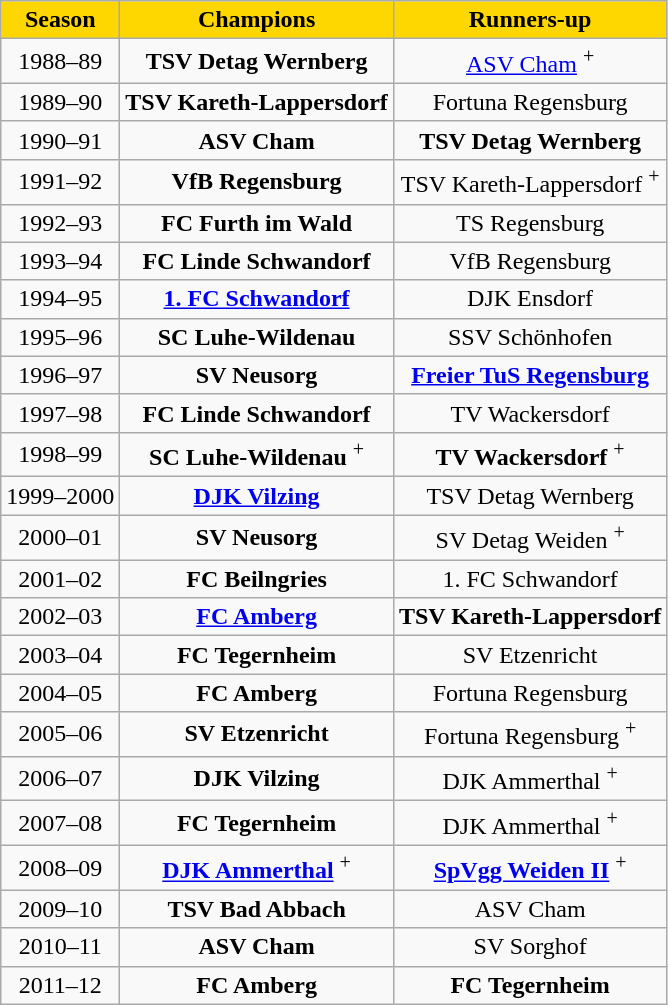<table class="wikitable">
<tr align="center" style="background:#FFD700">
<td><strong>Season</strong></td>
<td><strong>Champions</strong></td>
<td><strong>Runners-up</strong></td>
</tr>
<tr align="center">
<td>1988–89</td>
<td><strong>TSV Detag Wernberg</strong></td>
<td><a href='#'>ASV Cham</a> <sup>+</sup></td>
</tr>
<tr align="center">
<td>1989–90</td>
<td><strong>TSV Kareth-Lappersdorf</strong></td>
<td>Fortuna Regensburg</td>
</tr>
<tr align="center">
<td>1990–91</td>
<td><strong>ASV Cham</strong></td>
<td><strong>TSV Detag Wernberg</strong></td>
</tr>
<tr align="center">
<td>1991–92</td>
<td><strong>VfB Regensburg</strong></td>
<td>TSV Kareth-Lappersdorf <sup>+</sup></td>
</tr>
<tr align="center">
<td>1992–93</td>
<td><strong>FC Furth im Wald</strong></td>
<td>TS Regensburg</td>
</tr>
<tr align="center">
<td>1993–94</td>
<td><strong>FC Linde Schwandorf</strong></td>
<td>VfB Regensburg</td>
</tr>
<tr align="center">
<td>1994–95</td>
<td><strong><a href='#'>1. FC Schwandorf</a></strong></td>
<td>DJK Ensdorf</td>
</tr>
<tr align="center">
<td>1995–96</td>
<td><strong>SC Luhe-Wildenau</strong></td>
<td>SSV Schönhofen</td>
</tr>
<tr align="center">
<td>1996–97</td>
<td><strong>SV Neusorg</strong></td>
<td><strong><a href='#'>Freier TuS Regensburg</a></strong></td>
</tr>
<tr align="center">
<td>1997–98</td>
<td><strong>FC Linde Schwandorf</strong></td>
<td>TV Wackersdorf</td>
</tr>
<tr align="center">
<td>1998–99</td>
<td><strong>SC Luhe-Wildenau</strong> <sup>+</sup></td>
<td><strong>TV Wackersdorf</strong> <sup>+</sup></td>
</tr>
<tr align="center">
<td>1999–2000</td>
<td><strong><a href='#'>DJK Vilzing</a></strong></td>
<td>TSV Detag Wernberg</td>
</tr>
<tr align="center">
<td>2000–01</td>
<td><strong>SV Neusorg</strong></td>
<td>SV Detag Weiden <sup>+</sup></td>
</tr>
<tr align="center">
<td>2001–02</td>
<td><strong>FC Beilngries</strong></td>
<td>1. FC Schwandorf</td>
</tr>
<tr align="center">
<td>2002–03</td>
<td><strong><a href='#'>FC Amberg</a></strong></td>
<td><strong>TSV Kareth-Lappersdorf</strong></td>
</tr>
<tr align="center">
<td>2003–04</td>
<td><strong>FC Tegernheim</strong></td>
<td>SV Etzenricht</td>
</tr>
<tr align="center">
<td>2004–05</td>
<td><strong>FC Amberg</strong></td>
<td>Fortuna Regensburg</td>
</tr>
<tr align="center">
<td>2005–06</td>
<td><strong>SV Etzenricht</strong></td>
<td>Fortuna Regensburg <sup>+</sup></td>
</tr>
<tr align="center">
<td>2006–07</td>
<td><strong>DJK Vilzing</strong></td>
<td>DJK Ammerthal <sup>+</sup></td>
</tr>
<tr align="center">
<td>2007–08</td>
<td><strong>FC Tegernheim</strong></td>
<td>DJK Ammerthal <sup>+</sup></td>
</tr>
<tr align="center">
<td>2008–09</td>
<td><strong><a href='#'>DJK Ammerthal</a></strong> <sup>+</sup></td>
<td><strong><a href='#'>SpVgg Weiden II</a></strong> <sup>+</sup></td>
</tr>
<tr align="center">
<td>2009–10</td>
<td><strong>TSV Bad Abbach</strong></td>
<td>ASV Cham</td>
</tr>
<tr align="center">
<td>2010–11</td>
<td><strong>ASV Cham</strong></td>
<td>SV Sorghof</td>
</tr>
<tr align="center">
<td>2011–12</td>
<td><strong>FC Amberg</strong></td>
<td><strong>FC Tegernheim</strong></td>
</tr>
</table>
